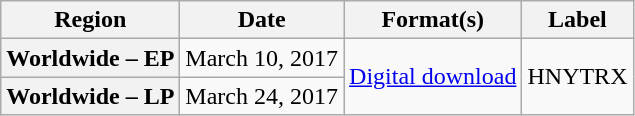<table class="wikitable plainrowheaders">
<tr>
<th scope="col">Region</th>
<th scope="col">Date</th>
<th scope="col">Format(s)</th>
<th scope="col">Label</th>
</tr>
<tr>
<th scope="row">Worldwide – EP</th>
<td>March 10, 2017</td>
<td rowspan=2><a href='#'>Digital download</a></td>
<td rowspan=2>HNYTRX</td>
</tr>
<tr>
<th scope="row">Worldwide – LP</th>
<td>March 24, 2017</td>
</tr>
</table>
